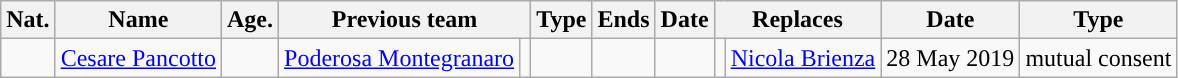<table class="wikitable sortable">
<tr>
<th>Nat.</th>
<th>Name</th>
<th>Age.</th>
<th colspan=2>Previous team</th>
<th>Type</th>
<th>Ends</th>
<th>Date</th>
<th colspan=2>Replaces</th>
<th>Date</th>
<th>Type</th>
</tr>
<tr>
<td></td>
<td><a href='#'>Cesare Pancotto</a></td>
<td></td>
<td><a href='#'>Poderosa Montegranaro</a></td>
<td></td>
<td></td>
<td></td>
<td></td>
<td></td>
<td><a href='#'>Nicola Brienza</a></td>
<td>28 May 2019</td>
<td>mutual consent</td>
</tr>
</table>
